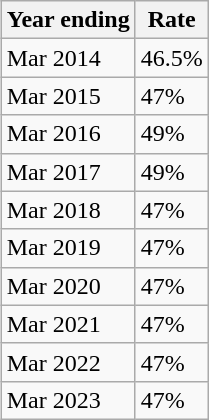<table class="wikitable" align="right">
<tr>
<th>Year ending</th>
<th>Rate</th>
</tr>
<tr>
<td>Mar 2014</td>
<td>46.5%</td>
</tr>
<tr>
<td>Mar 2015</td>
<td>47%</td>
</tr>
<tr>
<td>Mar 2016</td>
<td>49%</td>
</tr>
<tr>
<td>Mar 2017</td>
<td>49%</td>
</tr>
<tr>
<td>Mar 2018</td>
<td>47%</td>
</tr>
<tr>
<td>Mar 2019</td>
<td>47%</td>
</tr>
<tr>
<td>Mar 2020</td>
<td>47%</td>
</tr>
<tr>
<td>Mar 2021</td>
<td>47%</td>
</tr>
<tr>
<td>Mar 2022</td>
<td>47%</td>
</tr>
<tr>
<td>Mar 2023</td>
<td>47%</td>
</tr>
</table>
